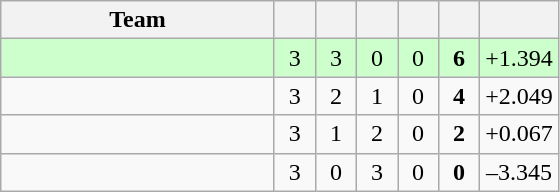<table class="wikitable" style="text-align:center;">
<tr>
<th width=175>Team</th>
<th style="width:20px;"></th>
<th style="width:20px;"></th>
<th style="width:20px;"></th>
<th style="width:20px;"></th>
<th style="width:20px;"></th>
<th style="width:20px;"></th>
</tr>
<tr style="background:#cfc">
<td align=left></td>
<td>3</td>
<td>3</td>
<td>0</td>
<td>0</td>
<td><strong>6</strong></td>
<td>+1.394</td>
</tr>
<tr>
<td align=left></td>
<td>3</td>
<td>2</td>
<td>1</td>
<td>0</td>
<td><strong>4</strong></td>
<td>+2.049</td>
</tr>
<tr>
<td align=left></td>
<td>3</td>
<td>1</td>
<td>2</td>
<td>0</td>
<td><strong>2</strong></td>
<td>+0.067</td>
</tr>
<tr>
<td align=left></td>
<td>3</td>
<td>0</td>
<td>3</td>
<td>0</td>
<td><strong>0</strong></td>
<td>–3.345</td>
</tr>
</table>
